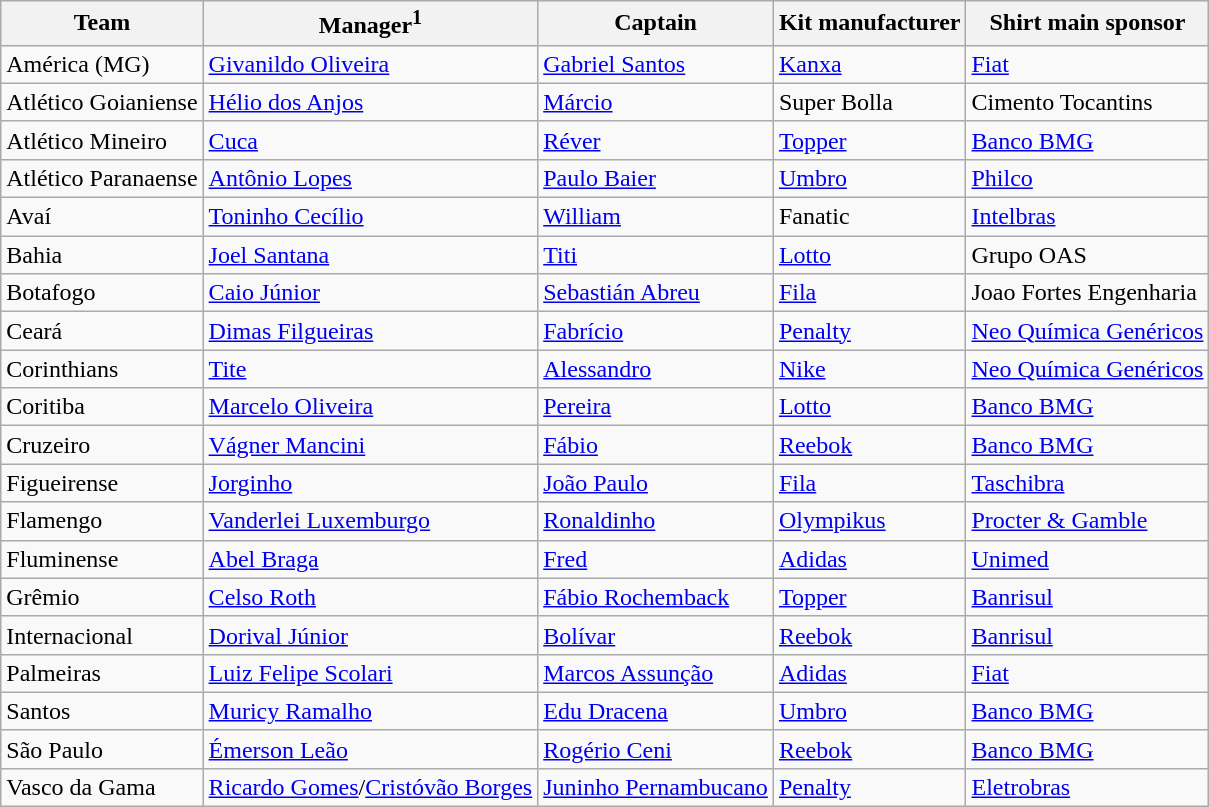<table class="wikitable sortable" style="text-align: left;">
<tr>
<th>Team</th>
<th>Manager<sup>1</sup></th>
<th>Captain</th>
<th>Kit manufacturer</th>
<th>Shirt main sponsor</th>
</tr>
<tr>
<td>América (MG)</td>
<td><a href='#'>Givanildo Oliveira</a></td>
<td> <a href='#'>Gabriel Santos</a></td>
<td><a href='#'>Kanxa</a></td>
<td><a href='#'>Fiat</a></td>
</tr>
<tr>
<td>Atlético Goianiense</td>
<td><a href='#'>Hélio dos Anjos</a></td>
<td> <a href='#'>Márcio</a></td>
<td>Super Bolla</td>
<td>Cimento Tocantins</td>
</tr>
<tr>
<td>Atlético Mineiro</td>
<td><a href='#'>Cuca</a></td>
<td> <a href='#'>Réver</a></td>
<td><a href='#'>Topper</a></td>
<td><a href='#'>Banco BMG</a></td>
</tr>
<tr>
<td>Atlético Paranaense</td>
<td><a href='#'>Antônio Lopes</a></td>
<td> <a href='#'>Paulo Baier</a></td>
<td><a href='#'>Umbro</a></td>
<td><a href='#'>Philco</a></td>
</tr>
<tr>
<td>Avaí</td>
<td><a href='#'>Toninho Cecílio</a></td>
<td> <a href='#'>William</a></td>
<td>Fanatic</td>
<td><a href='#'>Intelbras</a></td>
</tr>
<tr>
<td>Bahia</td>
<td><a href='#'>Joel Santana</a></td>
<td> <a href='#'>Titi</a></td>
<td><a href='#'>Lotto</a></td>
<td>Grupo OAS</td>
</tr>
<tr>
<td>Botafogo</td>
<td><a href='#'>Caio Júnior</a></td>
<td> <a href='#'>Sebastián Abreu</a></td>
<td><a href='#'>Fila</a></td>
<td>Joao Fortes Engenharia</td>
</tr>
<tr>
<td>Ceará</td>
<td><a href='#'>Dimas Filgueiras</a></td>
<td> <a href='#'>Fabrício</a></td>
<td><a href='#'>Penalty</a></td>
<td><a href='#'>Neo Química Genéricos</a></td>
</tr>
<tr>
<td>Corinthians</td>
<td><a href='#'>Tite</a></td>
<td> <a href='#'>Alessandro</a></td>
<td><a href='#'>Nike</a></td>
<td><a href='#'>Neo Química Genéricos</a></td>
</tr>
<tr>
<td>Coritiba</td>
<td><a href='#'>Marcelo Oliveira</a></td>
<td> <a href='#'>Pereira</a></td>
<td><a href='#'>Lotto</a></td>
<td><a href='#'>Banco BMG</a></td>
</tr>
<tr>
<td>Cruzeiro</td>
<td><a href='#'>Vágner Mancini</a></td>
<td> <a href='#'>Fábio</a></td>
<td><a href='#'>Reebok</a></td>
<td><a href='#'>Banco BMG</a></td>
</tr>
<tr>
<td>Figueirense</td>
<td><a href='#'>Jorginho</a></td>
<td> <a href='#'>João Paulo</a></td>
<td><a href='#'>Fila</a></td>
<td><a href='#'>Taschibra</a></td>
</tr>
<tr>
<td>Flamengo</td>
<td><a href='#'>Vanderlei Luxemburgo</a></td>
<td> <a href='#'>Ronaldinho</a></td>
<td><a href='#'>Olympikus</a></td>
<td><a href='#'>Procter & Gamble</a></td>
</tr>
<tr>
<td>Fluminense</td>
<td><a href='#'>Abel Braga</a></td>
<td> <a href='#'>Fred</a></td>
<td><a href='#'>Adidas</a></td>
<td><a href='#'>Unimed</a></td>
</tr>
<tr>
<td>Grêmio</td>
<td><a href='#'>Celso Roth</a></td>
<td> <a href='#'>Fábio Rochemback</a></td>
<td><a href='#'>Topper</a></td>
<td><a href='#'>Banrisul</a></td>
</tr>
<tr>
<td>Internacional</td>
<td><a href='#'>Dorival Júnior</a></td>
<td> <a href='#'>Bolívar</a></td>
<td><a href='#'>Reebok</a></td>
<td><a href='#'>Banrisul</a></td>
</tr>
<tr>
<td>Palmeiras</td>
<td><a href='#'>Luiz Felipe Scolari</a></td>
<td> <a href='#'>Marcos Assunção</a></td>
<td><a href='#'>Adidas</a></td>
<td><a href='#'>Fiat</a></td>
</tr>
<tr>
<td>Santos</td>
<td><a href='#'>Muricy Ramalho</a></td>
<td> <a href='#'>Edu Dracena</a></td>
<td><a href='#'>Umbro</a></td>
<td><a href='#'>Banco BMG</a></td>
</tr>
<tr>
<td>São Paulo</td>
<td><a href='#'>Émerson Leão</a></td>
<td> <a href='#'>Rogério Ceni</a></td>
<td><a href='#'>Reebok</a></td>
<td><a href='#'>Banco BMG</a></td>
</tr>
<tr>
<td>Vasco da Gama</td>
<td><a href='#'>Ricardo Gomes</a>/<a href='#'>Cristóvão Borges</a></td>
<td> <a href='#'>Juninho Pernambucano</a></td>
<td><a href='#'>Penalty</a></td>
<td><a href='#'>Eletrobras</a></td>
</tr>
</table>
